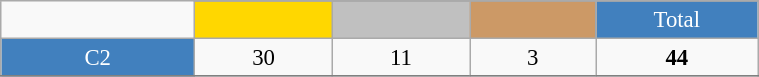<table class="wikitable"  style="font-size:95%; text-align:center; border:gray solid 1px; width:40%;">
<tr>
<td rowspan="2" style="width:3%;"></td>
</tr>
<tr>
<td style="width:2%;" bgcolor=gold></td>
<td style="width:2%;" bgcolor=silver></td>
<td style="width:2%;" bgcolor=cc9966></td>
<td style="width:2%; background-color:#4180be; color:white;">Total</td>
</tr>
<tr>
<td style="background-color:#4180be; color:white;">C2</td>
<td>30</td>
<td>11</td>
<td>3</td>
<td><strong>44</strong></td>
</tr>
<tr>
</tr>
</table>
